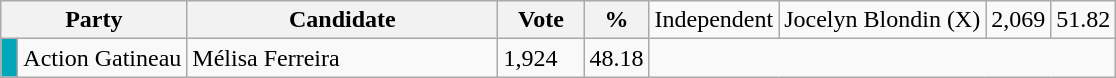<table class="wikitable">
<tr>
<th bgcolor="#DDDDFF" width="100px" colspan="2">Party</th>
<th bgcolor="#DDDDFF" width="200px">Candidate</th>
<th bgcolor="#DDDDFF" width="50px">Vote</th>
<th bgcolor="#DDDDFF" width="30px">%<br></th>
<td>Independent</td>
<td>Jocelyn Blondin (X)</td>
<td>2,069</td>
<td>51.82</td>
</tr>
<tr>
<td bgcolor=#00a7ba> </td>
<td>Action Gatineau</td>
<td>Mélisa Ferreira</td>
<td>1,924</td>
<td>48.18</td>
</tr>
</table>
